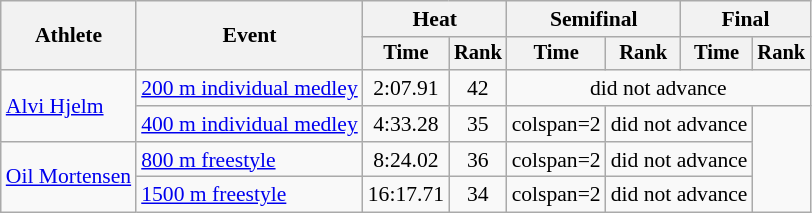<table class="wikitable" style="text-align:center; font-size:90%">
<tr>
<th rowspan="2">Athlete</th>
<th rowspan="2">Event</th>
<th colspan="2">Heat</th>
<th colspan="2">Semifinal</th>
<th colspan="2">Final</th>
</tr>
<tr style="font-size:95%">
<th>Time</th>
<th>Rank</th>
<th>Time</th>
<th>Rank</th>
<th>Time</th>
<th>Rank</th>
</tr>
<tr>
<td align=left rowspan=2><a href='#'>Alvi Hjelm</a></td>
<td align=left><a href='#'>200 m individual medley</a></td>
<td>2:07.91</td>
<td>42</td>
<td colspan=4>did not advance</td>
</tr>
<tr>
<td align=left><a href='#'>400 m individual medley</a></td>
<td>4:33.28</td>
<td>35</td>
<td>colspan=2 </td>
<td colspan=2>did not advance</td>
</tr>
<tr>
<td align=left rowspan=2><a href='#'>Oil Mortensen</a></td>
<td align=left><a href='#'>800 m freestyle</a></td>
<td>8:24.02</td>
<td>36</td>
<td>colspan=2 </td>
<td colspan=2>did not advance</td>
</tr>
<tr>
<td align=left><a href='#'>1500 m freestyle</a></td>
<td>16:17.71</td>
<td>34</td>
<td>colspan=2 </td>
<td colspan=2>did not advance</td>
</tr>
</table>
